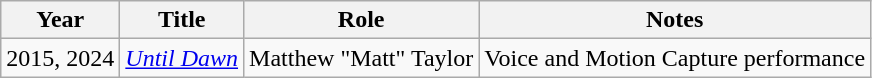<table class="wikitable sortable">
<tr>
<th>Year</th>
<th>Title</th>
<th>Role</th>
<th>Notes</th>
</tr>
<tr>
<td>2015, 2024</td>
<td><em><a href='#'>Until Dawn</a></em></td>
<td>Matthew "Matt" Taylor</td>
<td>Voice and Motion Capture performance</td>
</tr>
</table>
